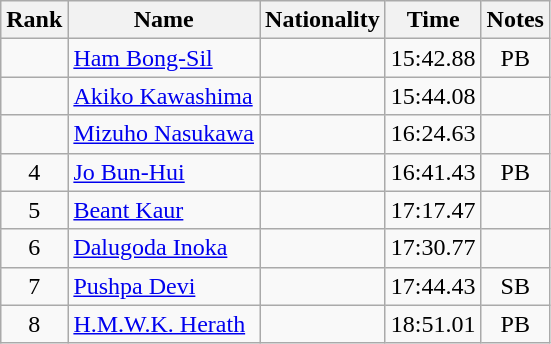<table class="wikitable sortable" style="text-align:center">
<tr>
<th>Rank</th>
<th>Name</th>
<th>Nationality</th>
<th>Time</th>
<th>Notes</th>
</tr>
<tr>
<td></td>
<td align=left><a href='#'>Ham Bong-Sil</a></td>
<td align=left></td>
<td>15:42.88</td>
<td>PB</td>
</tr>
<tr>
<td></td>
<td align=left><a href='#'>Akiko Kawashima</a></td>
<td align=left></td>
<td>15:44.08</td>
<td></td>
</tr>
<tr>
<td></td>
<td align=left><a href='#'>Mizuho Nasukawa</a></td>
<td align=left></td>
<td>16:24.63</td>
<td></td>
</tr>
<tr>
<td>4</td>
<td align=left><a href='#'>Jo Bun-Hui</a></td>
<td align=left></td>
<td>16:41.43</td>
<td>PB</td>
</tr>
<tr>
<td>5</td>
<td align=left><a href='#'>Beant Kaur</a></td>
<td align=left></td>
<td>17:17.47</td>
<td></td>
</tr>
<tr>
<td>6</td>
<td align=left><a href='#'>Dalugoda Inoka</a></td>
<td align=left></td>
<td>17:30.77</td>
<td></td>
</tr>
<tr>
<td>7</td>
<td align=left><a href='#'>Pushpa Devi</a></td>
<td align=left></td>
<td>17:44.43</td>
<td>SB</td>
</tr>
<tr>
<td>8</td>
<td align=left><a href='#'>H.M.W.K. Herath</a></td>
<td align=left></td>
<td>18:51.01</td>
<td>PB</td>
</tr>
</table>
